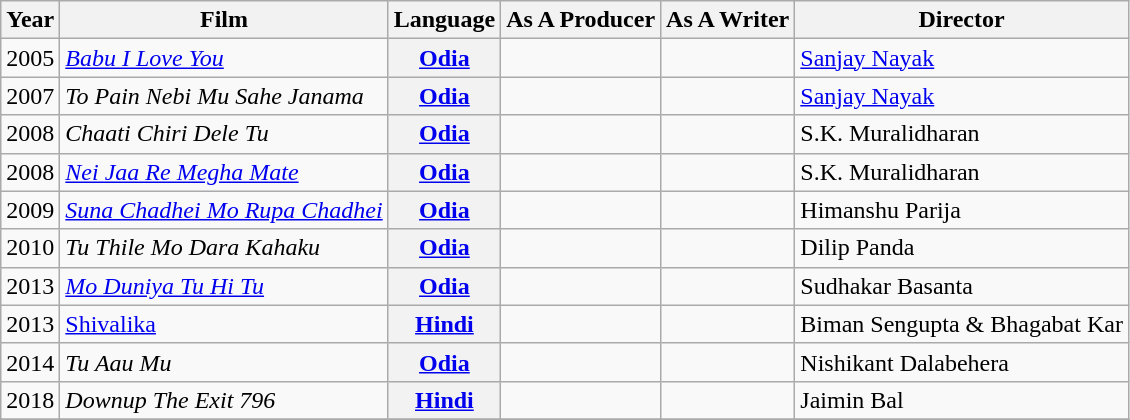<table class="wikitable sortable">
<tr>
<th>Year</th>
<th>Film</th>
<th>Language</th>
<th>As A Producer</th>
<th>As A Writer</th>
<th>Director</th>
</tr>
<tr>
<td>2005</td>
<td><em><a href='#'>Babu I Love You</a></em></td>
<th><a href='#'>Odia</a></th>
<td></td>
<td></td>
<td><a href='#'>Sanjay Nayak</a></td>
</tr>
<tr>
<td>2007</td>
<td><em>To Pain Nebi Mu Sahe Janama</em></td>
<th><a href='#'>Odia</a></th>
<td></td>
<td></td>
<td><a href='#'>Sanjay Nayak</a></td>
</tr>
<tr>
<td>2008</td>
<td><em>Chaati Chiri Dele Tu</em></td>
<th><a href='#'>Odia</a></th>
<td></td>
<td></td>
<td>S.K. Muralidharan</td>
</tr>
<tr>
<td>2008</td>
<td><em><a href='#'>Nei Jaa Re Megha Mate</a></em></td>
<th><a href='#'>Odia</a></th>
<td></td>
<td></td>
<td>S.K. Muralidharan</td>
</tr>
<tr>
<td>2009</td>
<td><em><a href='#'>Suna Chadhei Mo Rupa Chadhei</a></em></td>
<th><a href='#'>Odia</a></th>
<td></td>
<td></td>
<td>Himanshu Parija</td>
</tr>
<tr>
<td>2010</td>
<td><em>Tu Thile Mo Dara Kahaku</em></td>
<th><a href='#'>Odia</a></th>
<td></td>
<td></td>
<td>Dilip Panda</td>
</tr>
<tr>
<td>2013</td>
<td><em><a href='#'>Mo Duniya Tu Hi Tu</a></em></td>
<th><a href='#'>Odia</a></th>
<td></td>
<td></td>
<td>Sudhakar Basanta</td>
</tr>
<tr>
<td>2013</td>
<td><a href='#'>Shivalika</a></td>
<th><a href='#'>Hindi</a></th>
<td></td>
<td></td>
<td>Biman Sengupta & Bhagabat Kar</td>
</tr>
<tr>
<td>2014</td>
<td><em>Tu Aau Mu</em></td>
<th><a href='#'>Odia</a></th>
<td></td>
<td></td>
<td>Nishikant Dalabehera</td>
</tr>
<tr>
<td>2018</td>
<td><em>Downup The Exit 796</em></td>
<th><a href='#'>Hindi</a></th>
<td></td>
<td></td>
<td>Jaimin Bal</td>
</tr>
<tr>
</tr>
</table>
